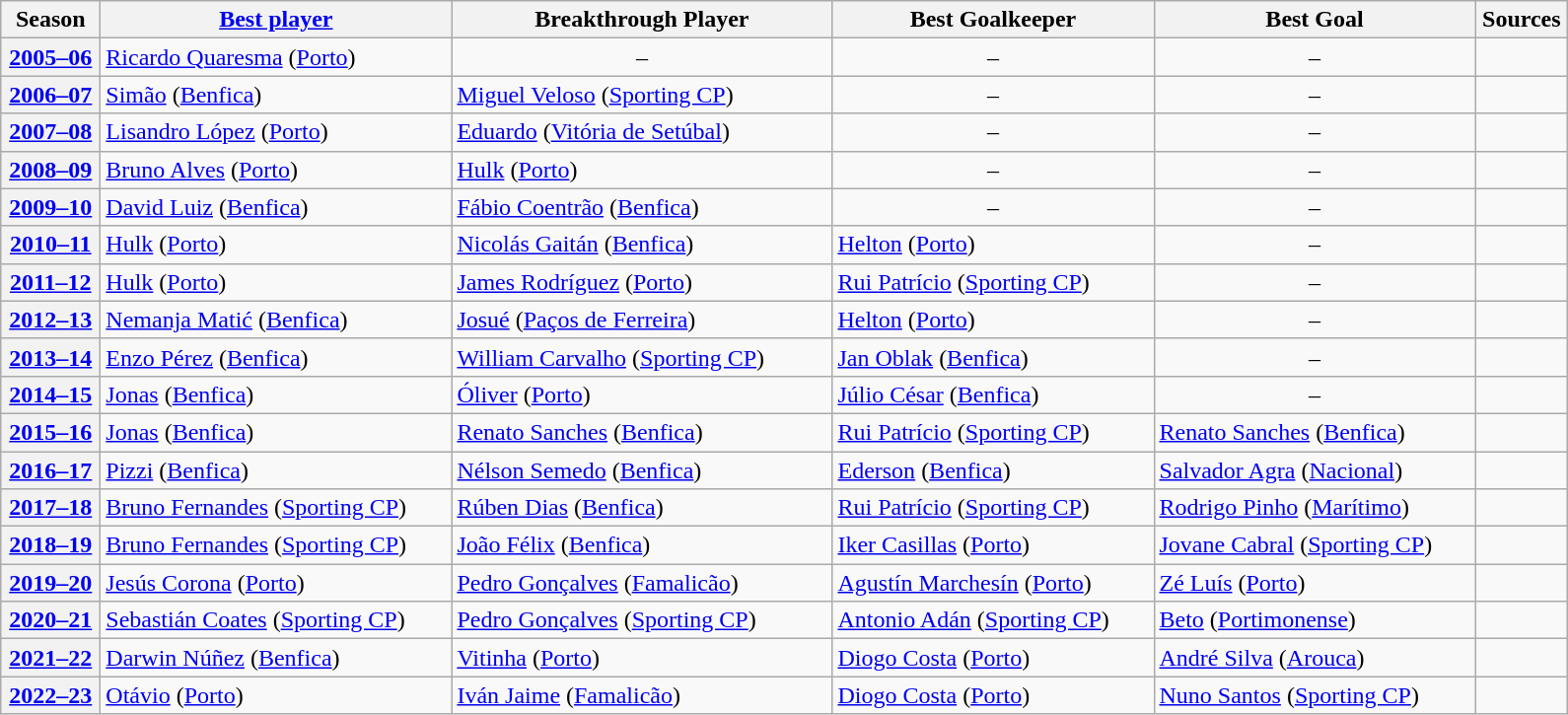<table class="wikitable" style="margin-right: 0;">
<tr text-align:center;">
<th style="width:60px;">Season</th>
<th style="width:230px;"><a href='#'>Best player</a></th>
<th style="width:250px;">Breakthrough Player</th>
<th style="width:210px;">Best Goalkeeper</th>
<th style="width:210px;">Best Goal</th>
<th style="width:55px;">Sources</th>
</tr>
<tr>
<th><a href='#'>2005–06</a></th>
<td> <a href='#'>Ricardo Quaresma</a> (<a href='#'>Porto</a>)</td>
<td align="center">–</td>
<td align="center">–</td>
<td align="center">–</td>
<td align="center"></td>
</tr>
<tr>
<th><a href='#'>2006–07</a></th>
<td> <a href='#'>Simão</a> (<a href='#'>Benfica</a>)</td>
<td> <a href='#'>Miguel Veloso</a> (<a href='#'>Sporting CP</a>)</td>
<td align="center">–</td>
<td align="center">–</td>
<td align="center"></td>
</tr>
<tr>
<th><a href='#'>2007–08</a></th>
<td> <a href='#'>Lisandro López</a> (<a href='#'>Porto</a>)</td>
<td> <a href='#'>Eduardo</a> (<a href='#'>Vitória de Setúbal</a>)</td>
<td align="center">–</td>
<td align="center">–</td>
<td align="center"></td>
</tr>
<tr>
<th><a href='#'>2008–09</a></th>
<td> <a href='#'>Bruno Alves</a> (<a href='#'>Porto</a>)</td>
<td> <a href='#'>Hulk</a> (<a href='#'>Porto</a>)</td>
<td align="center">–</td>
<td align="center">–</td>
<td align="center"></td>
</tr>
<tr>
<th><a href='#'>2009–10</a></th>
<td> <a href='#'>David Luiz</a> (<a href='#'>Benfica</a>)</td>
<td> <a href='#'>Fábio Coentrão</a> (<a href='#'>Benfica</a>)</td>
<td align="center">–</td>
<td align="center">–</td>
<td align="center"></td>
</tr>
<tr>
<th><a href='#'>2010–11</a></th>
<td> <a href='#'>Hulk</a> (<a href='#'>Porto</a>)</td>
<td> <a href='#'>Nicolás Gaitán</a> (<a href='#'>Benfica</a>)</td>
<td> <a href='#'>Helton</a> (<a href='#'>Porto</a>)</td>
<td align="center">–</td>
<td align="center"></td>
</tr>
<tr>
<th><a href='#'>2011–12</a></th>
<td> <a href='#'>Hulk</a> (<a href='#'>Porto</a>)</td>
<td> <a href='#'>James Rodríguez</a> (<a href='#'>Porto</a>)</td>
<td> <a href='#'>Rui Patrício</a> (<a href='#'>Sporting CP</a>)</td>
<td align="center">–</td>
<td align="center"></td>
</tr>
<tr>
<th><a href='#'>2012–13</a></th>
<td> <a href='#'>Nemanja Matić</a> (<a href='#'>Benfica</a>)</td>
<td> <a href='#'>Josué</a> (<a href='#'>Paços de Ferreira</a>)</td>
<td> <a href='#'>Helton</a> (<a href='#'>Porto</a>)</td>
<td align="center">–</td>
<td align="center"></td>
</tr>
<tr>
<th><a href='#'>2013–14</a></th>
<td> <a href='#'>Enzo Pérez</a> (<a href='#'>Benfica</a>)</td>
<td> <a href='#'>William Carvalho</a> (<a href='#'>Sporting CP</a>)</td>
<td> <a href='#'>Jan Oblak</a> (<a href='#'>Benfica</a>)</td>
<td align="center">–</td>
<td align="center"></td>
</tr>
<tr>
<th><a href='#'>2014–15</a></th>
<td> <a href='#'>Jonas</a> (<a href='#'>Benfica</a>)</td>
<td> <a href='#'>Óliver</a> (<a href='#'>Porto</a>)</td>
<td> <a href='#'>Júlio César</a> (<a href='#'>Benfica</a>)</td>
<td align="center">–</td>
<td align="center"></td>
</tr>
<tr>
<th><a href='#'>2015–16</a></th>
<td> <a href='#'>Jonas</a> (<a href='#'>Benfica</a>)</td>
<td> <a href='#'>Renato Sanches</a> (<a href='#'>Benfica</a>)</td>
<td> <a href='#'>Rui Patrício</a> (<a href='#'>Sporting CP</a>)</td>
<td> <a href='#'>Renato Sanches</a> (<a href='#'>Benfica</a>)</td>
<td align="center"></td>
</tr>
<tr>
<th><a href='#'>2016–17</a></th>
<td> <a href='#'>Pizzi</a> (<a href='#'>Benfica</a>)</td>
<td> <a href='#'>Nélson Semedo</a> (<a href='#'>Benfica</a>)</td>
<td> <a href='#'>Ederson</a> (<a href='#'>Benfica</a>)</td>
<td> <a href='#'>Salvador Agra</a> (<a href='#'>Nacional</a>)</td>
<td align="center"></td>
</tr>
<tr>
<th><a href='#'>2017–18</a></th>
<td> <a href='#'>Bruno Fernandes</a> (<a href='#'>Sporting CP</a>)</td>
<td> <a href='#'>Rúben Dias</a> (<a href='#'>Benfica</a>)</td>
<td> <a href='#'>Rui Patrício</a> (<a href='#'>Sporting CP</a>)</td>
<td> <a href='#'>Rodrigo Pinho</a> (<a href='#'>Marítimo</a>)</td>
<td align="center"></td>
</tr>
<tr>
<th><a href='#'>2018–19</a></th>
<td> <a href='#'>Bruno Fernandes</a> (<a href='#'>Sporting CP</a>)</td>
<td> <a href='#'>João Félix</a> (<a href='#'>Benfica</a>)</td>
<td> <a href='#'>Iker Casillas</a> (<a href='#'>Porto</a>)</td>
<td> <a href='#'>Jovane Cabral</a> (<a href='#'>Sporting CP</a>)</td>
<td align="center"></td>
</tr>
<tr>
<th><a href='#'>2019–20</a></th>
<td> <a href='#'>Jesús Corona</a> (<a href='#'>Porto</a>)</td>
<td> <a href='#'>Pedro Gonçalves</a> (<a href='#'>Famalicão</a>)</td>
<td> <a href='#'>Agustín Marchesín</a> (<a href='#'>Porto</a>)</td>
<td> <a href='#'>Zé Luís</a> (<a href='#'>Porto</a>)</td>
<td align="center"></td>
</tr>
<tr>
<th><a href='#'>2020–21</a></th>
<td> <a href='#'>Sebastián Coates</a> (<a href='#'>Sporting CP</a>)</td>
<td> <a href='#'>Pedro Gonçalves</a> (<a href='#'>Sporting CP</a>)</td>
<td> <a href='#'>Antonio Adán</a> (<a href='#'>Sporting CP</a>)</td>
<td> <a href='#'>Beto</a> (<a href='#'>Portimonense</a>)</td>
<td align="center"></td>
</tr>
<tr>
<th><a href='#'>2021–22</a></th>
<td> <a href='#'>Darwin Núñez</a> (<a href='#'>Benfica</a>)</td>
<td> <a href='#'>Vitinha</a> (<a href='#'>Porto</a>)</td>
<td> <a href='#'>Diogo Costa</a> (<a href='#'>Porto</a>)</td>
<td> <a href='#'>André Silva</a> (<a href='#'>Arouca</a>)</td>
<td align="center"></td>
</tr>
<tr>
<th><a href='#'>2022–23</a></th>
<td> <a href='#'>Otávio</a> (<a href='#'>Porto</a>)</td>
<td> <a href='#'>Iván Jaime</a> (<a href='#'>Famalicão</a>)</td>
<td> <a href='#'>Diogo Costa</a> (<a href='#'>Porto</a>)</td>
<td> <a href='#'>Nuno Santos</a> (<a href='#'>Sporting CP</a>)</td>
<td align="center"></td>
</tr>
</table>
